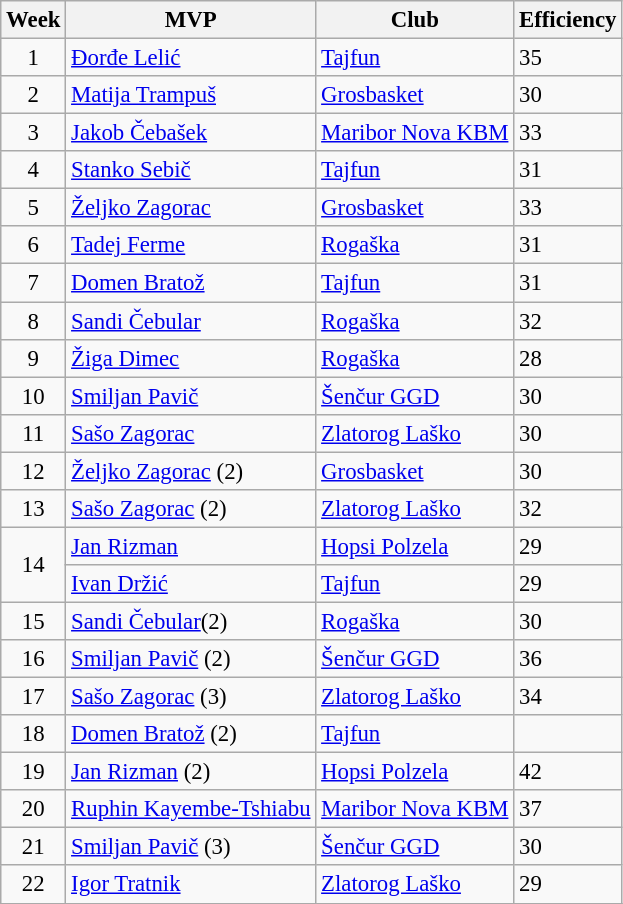<table class="wikitable sortable" style="font-size:95%;">
<tr>
<th>Week</th>
<th>MVP</th>
<th>Club</th>
<th>Efficiency</th>
</tr>
<tr>
<td style="text-align:center;">1</td>
<td> <a href='#'>Đorđe Lelić</a></td>
<td><a href='#'>Tajfun</a></td>
<td>35</td>
</tr>
<tr>
<td style="text-align:center;">2</td>
<td> <a href='#'>Matija Trampuš</a></td>
<td><a href='#'>Grosbasket</a></td>
<td>30</td>
</tr>
<tr>
<td style="text-align:center;">3</td>
<td> <a href='#'>Jakob Čebašek</a></td>
<td><a href='#'>Maribor Nova KBM</a></td>
<td>33</td>
</tr>
<tr>
<td style="text-align:center;">4</td>
<td> <a href='#'>Stanko Sebič</a></td>
<td><a href='#'>Tajfun</a></td>
<td>31</td>
</tr>
<tr>
<td style="text-align:center;">5</td>
<td> <a href='#'>Željko Zagorac</a></td>
<td><a href='#'>Grosbasket</a></td>
<td>33</td>
</tr>
<tr>
<td style="text-align:center;">6</td>
<td> <a href='#'>Tadej Ferme</a></td>
<td><a href='#'>Rogaška</a></td>
<td>31</td>
</tr>
<tr>
<td style="text-align:center;">7</td>
<td> <a href='#'>Domen Bratož</a></td>
<td><a href='#'>Tajfun</a></td>
<td>31</td>
</tr>
<tr>
<td style="text-align:center;">8</td>
<td> <a href='#'>Sandi Čebular</a></td>
<td><a href='#'>Rogaška</a></td>
<td>32</td>
</tr>
<tr>
<td style="text-align:center;">9</td>
<td> <a href='#'>Žiga Dimec</a></td>
<td><a href='#'>Rogaška</a></td>
<td>28</td>
</tr>
<tr>
<td style="text-align:center;">10</td>
<td> <a href='#'>Smiljan Pavič</a></td>
<td><a href='#'>Šenčur GGD</a></td>
<td>30</td>
</tr>
<tr>
<td style="text-align:center;">11</td>
<td> <a href='#'>Sašo Zagorac</a></td>
<td><a href='#'>Zlatorog Laško</a></td>
<td>30</td>
</tr>
<tr>
<td style="text-align:center;">12</td>
<td> <a href='#'>Željko Zagorac</a> (2)</td>
<td><a href='#'>Grosbasket</a></td>
<td>30</td>
</tr>
<tr>
<td style="text-align:center;">13</td>
<td> <a href='#'>Sašo Zagorac</a> (2)</td>
<td><a href='#'>Zlatorog Laško</a></td>
<td>32</td>
</tr>
<tr>
<td rowspan="2" style="text-align:center;">14 </td>
<td> <a href='#'>Jan Rizman</a></td>
<td><a href='#'>Hopsi Polzela</a></td>
<td>29</td>
</tr>
<tr>
<td> <a href='#'>Ivan Držić</a></td>
<td><a href='#'>Tajfun</a></td>
<td>29</td>
</tr>
<tr>
<td style="text-align:center;">15</td>
<td> <a href='#'>Sandi Čebular</a>(2)</td>
<td><a href='#'>Rogaška</a></td>
<td>30</td>
</tr>
<tr>
<td style="text-align:center;">16</td>
<td> <a href='#'>Smiljan Pavič</a> (2)</td>
<td><a href='#'>Šenčur GGD</a></td>
<td>36</td>
</tr>
<tr>
<td style="text-align:center;">17</td>
<td> <a href='#'>Sašo Zagorac</a> (3)</td>
<td><a href='#'>Zlatorog Laško</a></td>
<td>34</td>
</tr>
<tr>
<td style="text-align:center;">18</td>
<td> <a href='#'>Domen Bratož</a> (2)</td>
<td><a href='#'>Tajfun</a></td>
<td></td>
</tr>
<tr>
<td style="text-align:center;">19</td>
<td> <a href='#'>Jan Rizman</a> (2)</td>
<td><a href='#'>Hopsi Polzela</a></td>
<td>42</td>
</tr>
<tr>
<td style="text-align:center;">20</td>
<td> <a href='#'>Ruphin Kayembe-Tshiabu</a></td>
<td><a href='#'>Maribor Nova KBM</a></td>
<td>37</td>
</tr>
<tr>
<td style="text-align:center;">21</td>
<td> <a href='#'>Smiljan Pavič</a> (3)</td>
<td><a href='#'>Šenčur GGD</a></td>
<td>30</td>
</tr>
<tr>
<td style="text-align:center;">22</td>
<td> <a href='#'>Igor Tratnik</a></td>
<td><a href='#'>Zlatorog Laško</a></td>
<td>29</td>
</tr>
<tr>
</tr>
</table>
